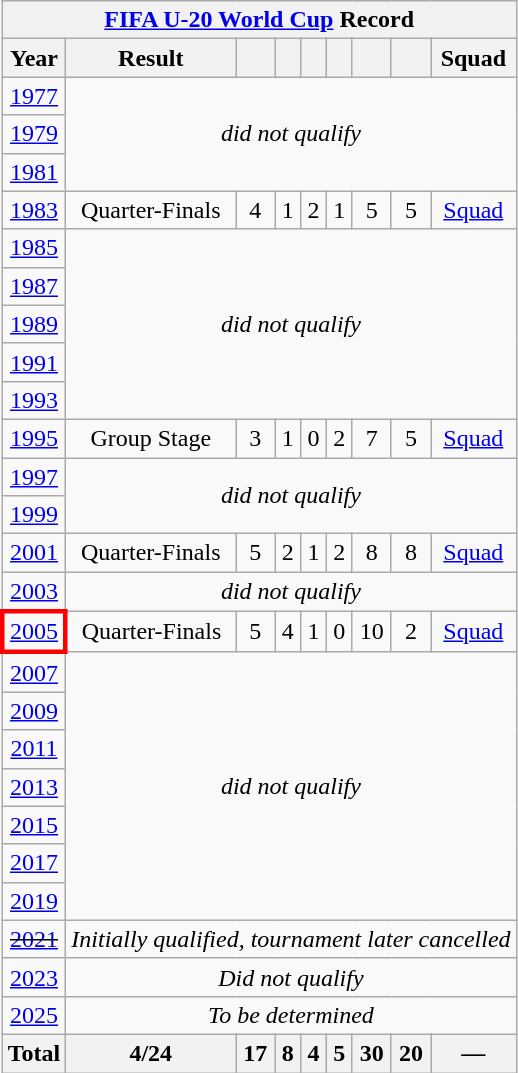<table class="wikitable" style="text-align: center;">
<tr>
<th colspan=9><a href='#'>FIFA U-20 World Cup</a> Record</th>
</tr>
<tr>
<th>Year</th>
<th>Result</th>
<th></th>
<th></th>
<th></th>
<th></th>
<th></th>
<th></th>
<th>Squad</th>
</tr>
<tr>
<td> <a href='#'>1977</a></td>
<td rowspan=3 colspan=8><em>did not qualify</em></td>
</tr>
<tr>
<td> <a href='#'>1979</a></td>
</tr>
<tr>
<td> <a href='#'>1981</a></td>
</tr>
<tr>
<td> <a href='#'>1983</a></td>
<td>Quarter-Finals</td>
<td>4</td>
<td>1</td>
<td>2</td>
<td>1</td>
<td>5</td>
<td>5</td>
<td><a href='#'>Squad</a></td>
</tr>
<tr>
<td> <a href='#'>1985</a></td>
<td rowspan=5 colspan=8><em>did not qualify</em></td>
</tr>
<tr>
<td> <a href='#'>1987</a></td>
</tr>
<tr>
<td> <a href='#'>1989</a></td>
</tr>
<tr>
<td> <a href='#'>1991</a></td>
</tr>
<tr>
<td> <a href='#'>1993</a></td>
</tr>
<tr>
<td> <a href='#'>1995</a></td>
<td>Group Stage</td>
<td>3</td>
<td>1</td>
<td>0</td>
<td>2</td>
<td>7</td>
<td>5</td>
<td><a href='#'>Squad</a></td>
</tr>
<tr>
<td> <a href='#'>1997</a></td>
<td rowspan=2 colspan=8><em>did not qualify</em></td>
</tr>
<tr>
<td> <a href='#'>1999</a></td>
</tr>
<tr>
<td> <a href='#'>2001</a></td>
<td>Quarter-Finals</td>
<td>5</td>
<td>2</td>
<td>1</td>
<td>2</td>
<td>8</td>
<td>8</td>
<td><a href='#'>Squad</a></td>
</tr>
<tr>
<td> <a href='#'>2003</a></td>
<td rowspan=1 colspan=8><em>did not qualify</em></td>
</tr>
<tr>
<td style="border: 3px solid red"> <a href='#'>2005</a></td>
<td>Quarter-Finals</td>
<td>5</td>
<td>4</td>
<td>1</td>
<td>0</td>
<td>10</td>
<td>2</td>
<td><a href='#'>Squad</a></td>
</tr>
<tr>
<td> <a href='#'>2007</a></td>
<td rowspan=7 colspan=8><em>did not qualify</em></td>
</tr>
<tr>
<td> <a href='#'>2009</a></td>
</tr>
<tr>
<td> <a href='#'>2011</a></td>
</tr>
<tr>
<td> <a href='#'>2013</a></td>
</tr>
<tr>
<td> <a href='#'>2015</a></td>
</tr>
<tr>
<td> <a href='#'>2017</a></td>
</tr>
<tr>
<td> <a href='#'>2019</a></td>
</tr>
<tr>
<td> <s><a href='#'>2021</a></s></td>
<td colspan=8><em>Initially qualified, tournament later cancelled</em></td>
</tr>
<tr>
<td> <a href='#'>2023</a></td>
<td colspan=8><em>Did not qualify</em></td>
</tr>
<tr>
<td> <a href='#'>2025</a></td>
<td colspan=8><em>To be determined</em></td>
</tr>
<tr>
<th>Total</th>
<th>4/24</th>
<th>17</th>
<th>8</th>
<th>4</th>
<th>5</th>
<th>30</th>
<th>20</th>
<th>—</th>
</tr>
</table>
